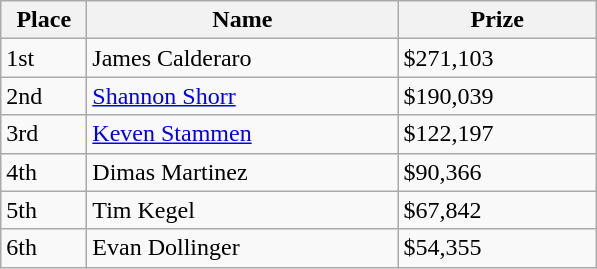<table class="wikitable">
<tr>
<th style="width:50px;">Place</th>
<th style="width:200px;">Name</th>
<th style="width:125px;">Prize</th>
</tr>
<tr>
<td>1st</td>
<td> James Calderaro</td>
<td>$271,103</td>
</tr>
<tr>
<td>2nd</td>
<td> <a href='#'>Shannon Shorr</a></td>
<td>$190,039</td>
</tr>
<tr>
<td>3rd</td>
<td> <a href='#'>Keven Stammen</a></td>
<td>$122,197</td>
</tr>
<tr>
<td>4th</td>
<td> Dimas Martinez</td>
<td>$90,366</td>
</tr>
<tr>
<td>5th</td>
<td> Tim Kegel</td>
<td>$67,842</td>
</tr>
<tr>
<td>6th</td>
<td> Evan Dollinger</td>
<td>$54,355</td>
</tr>
</table>
